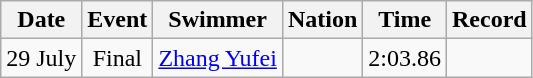<table class="wikitable sortable" style="text-align:center" style=text-align:center>
<tr>
<th>Date</th>
<th>Event</th>
<th>Swimmer</th>
<th>Nation</th>
<th>Time</th>
<th>Record</th>
</tr>
<tr>
<td>29 July</td>
<td>Final</td>
<td align=left><a href='#'>Zhang Yufei</a></td>
<td align=left></td>
<td>2:03.86</td>
<td></td>
</tr>
</table>
